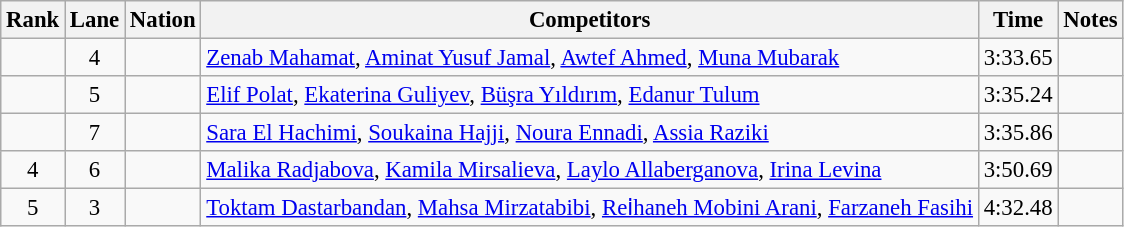<table class="wikitable sortable" style="text-align:center; font-size:95%">
<tr>
<th>Rank</th>
<th>Lane</th>
<th>Nation</th>
<th>Competitors</th>
<th>Time</th>
<th>Notes</th>
</tr>
<tr>
<td></td>
<td>4</td>
<td align=left></td>
<td align=left><a href='#'>Zenab Mahamat</a>, <a href='#'>Aminat Yusuf Jamal</a>, <a href='#'>Awtef Ahmed</a>, <a href='#'>Muna Mubarak</a></td>
<td>3:33.65</td>
<td></td>
</tr>
<tr>
<td></td>
<td>5</td>
<td align=left></td>
<td align=left><a href='#'>Elif Polat</a>, <a href='#'>Ekaterina Guliyev</a>, <a href='#'>Büşra Yıldırım</a>, <a href='#'>Edanur Tulum</a></td>
<td>3:35.24</td>
<td></td>
</tr>
<tr>
<td></td>
<td>7</td>
<td align=left></td>
<td align=left><a href='#'>Sara El Hachimi</a>, <a href='#'>Soukaina Hajji</a>, <a href='#'>Noura Ennadi</a>, <a href='#'>Assia Raziki</a></td>
<td>3:35.86</td>
<td></td>
</tr>
<tr>
<td>4</td>
<td>6</td>
<td align=left></td>
<td align=left><a href='#'>Malika Radjabova</a>, <a href='#'>Kamila Mirsalieva</a>, <a href='#'>Laylo Allaberganova</a>, <a href='#'>Irina Levina</a></td>
<td>3:50.69</td>
<td></td>
</tr>
<tr>
<td>5</td>
<td>3</td>
<td align=left></td>
<td align=left><a href='#'>Toktam Dastarbandan</a>, <a href='#'>Mahsa Mirzatabibi</a>, <a href='#'>Rei̇haneh Mobini Arani</a>, <a href='#'>Farzaneh Fasihi</a></td>
<td>4:32.48</td>
<td></td>
</tr>
</table>
